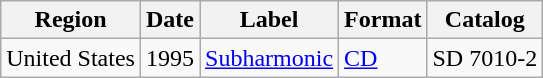<table class="wikitable">
<tr>
<th>Region</th>
<th>Date</th>
<th>Label</th>
<th>Format</th>
<th>Catalog</th>
</tr>
<tr>
<td>United States</td>
<td>1995</td>
<td><a href='#'>Subharmonic</a></td>
<td><a href='#'>CD</a></td>
<td>SD 7010-2</td>
</tr>
</table>
